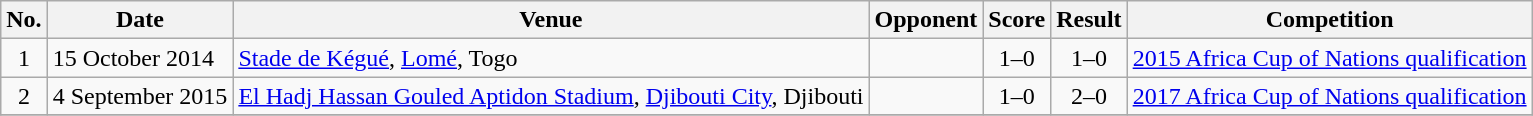<table class="wikitable sortable">
<tr>
<th scope="col">No.</th>
<th scope="col">Date</th>
<th scope="col">Venue</th>
<th scope="col">Opponent</th>
<th scope="col">Score</th>
<th scope="col">Result</th>
<th scope="col">Competition</th>
</tr>
<tr>
<td style="text-align:center">1</td>
<td>15 October 2014</td>
<td><a href='#'>Stade de Kégué</a>, <a href='#'>Lomé</a>, Togo</td>
<td></td>
<td style="text-align:center">1–0</td>
<td style="text-align:center">1–0</td>
<td><a href='#'>2015 Africa Cup of Nations qualification</a></td>
</tr>
<tr>
<td style="text-align:center">2</td>
<td>4 September 2015</td>
<td><a href='#'>El Hadj Hassan Gouled Aptidon Stadium</a>, <a href='#'>Djibouti City</a>, Djibouti</td>
<td></td>
<td style="text-align:center">1–0</td>
<td style="text-align:center">2–0</td>
<td><a href='#'>2017 Africa Cup of Nations qualification</a></td>
</tr>
<tr>
</tr>
</table>
